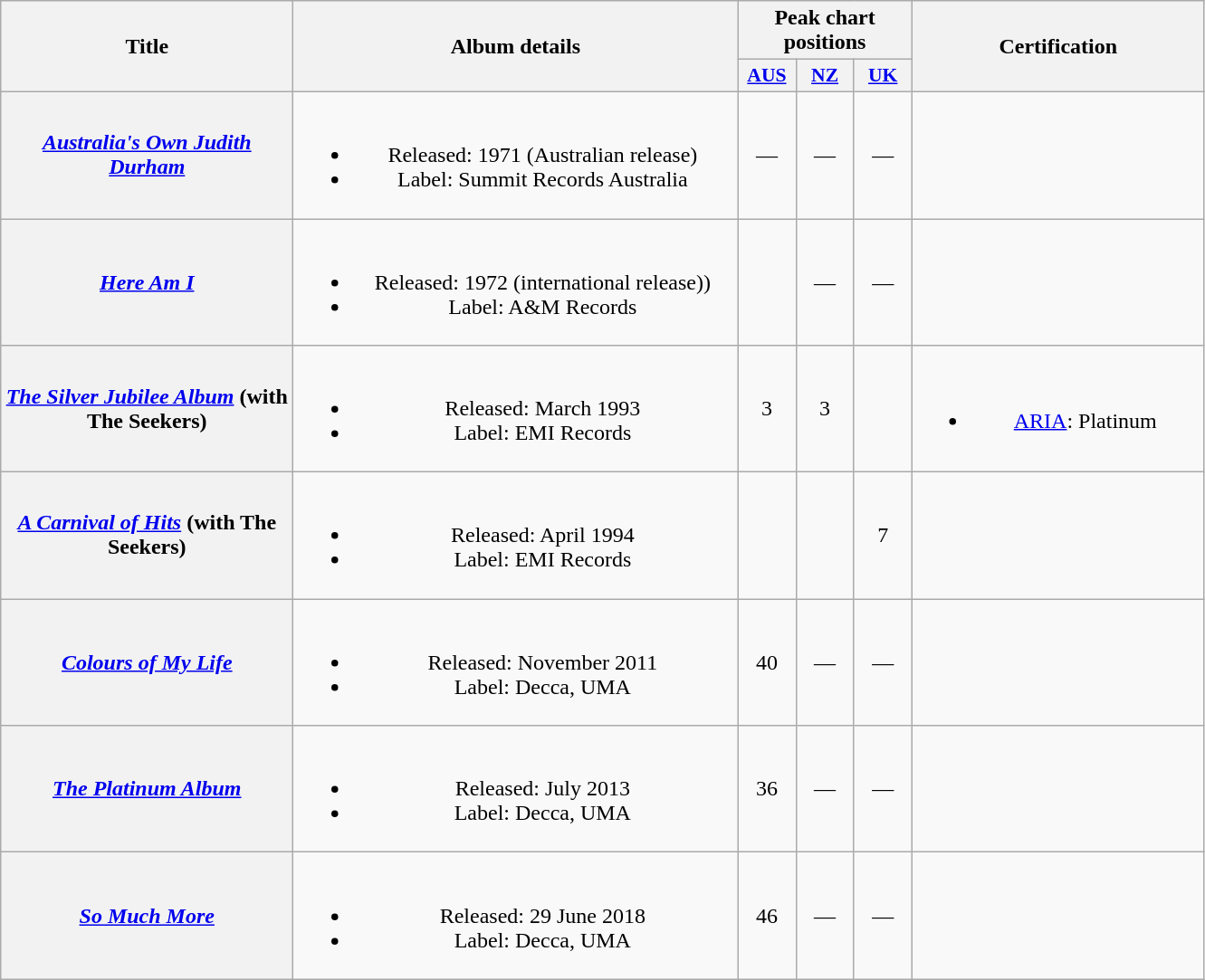<table class="wikitable plainrowheaders" style="text-align:center;">
<tr>
<th scope="col" rowspan="2" style="width:13em;">Title</th>
<th scope="col" rowspan="2" style="width:20em;">Album details</th>
<th scope="col" colspan="3">Peak chart positions</th>
<th scope="col" rowspan="2" style="width:13em;">Certification</th>
</tr>
<tr>
<th scope="col" style="width:2.5em;font-size:90%;"><a href='#'>AUS</a><br></th>
<th scope="col" style="width:2.5em;font-size:90%;"><a href='#'>NZ</a><br></th>
<th scope="col" style="width:2.5em;font-size:90%;"><a href='#'>UK</a><br></th>
</tr>
<tr>
<th scope="row"><em><a href='#'>Australia's Own Judith Durham</a></em></th>
<td><br><ul><li>Released: 1971 (Australian release)</li><li>Label: Summit Records Australia</li></ul></td>
<td>—</td>
<td>—</td>
<td>—</td>
<td></td>
</tr>
<tr>
<th scope="row"><em><a href='#'>Here Am I</a></em></th>
<td><br><ul><li>Released: 1972 (international release))</li><li>Label: A&M Records</li></ul></td>
<td></td>
<td>—</td>
<td>—</td>
<td></td>
</tr>
<tr>
<th scope="row"><em><a href='#'>The Silver Jubilee Album</a></em> (with The Seekers)</th>
<td><br><ul><li>Released: March 1993</li><li>Label: EMI Records</li></ul></td>
<td>3</td>
<td>3</td>
<td></td>
<td><br><ul><li><a href='#'>ARIA</a>: Platinum</li></ul></td>
</tr>
<tr>
<th scope="row"><em><a href='#'>A Carnival of Hits</a></em> (with The Seekers)</th>
<td><br><ul><li>Released: April 1994</li><li>Label: EMI Records</li></ul></td>
<td></td>
<td></td>
<td>7</td>
<td></td>
</tr>
<tr>
<th scope="row"><em><a href='#'>Colours of My Life</a></em></th>
<td><br><ul><li>Released: November 2011</li><li>Label: Decca, UMA</li></ul></td>
<td>40</td>
<td>—</td>
<td>—</td>
<td></td>
</tr>
<tr>
<th scope="row"><em><a href='#'>The Platinum Album</a></em></th>
<td><br><ul><li>Released: July 2013</li><li>Label: Decca, UMA</li></ul></td>
<td>36</td>
<td>—</td>
<td>—</td>
<td></td>
</tr>
<tr>
<th scope="row"><em><a href='#'>So Much More</a></em></th>
<td><br><ul><li>Released: 29 June 2018</li><li>Label: Decca, UMA</li></ul></td>
<td>46</td>
<td>—</td>
<td>—</td>
<td></td>
</tr>
</table>
